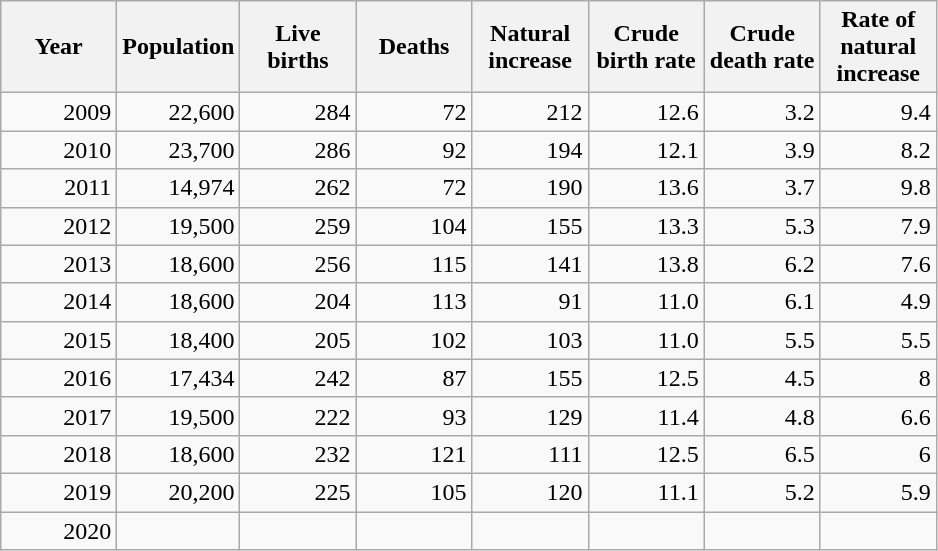<table class="wikitable">
<tr>
<th style="width:70px;">Year</th>
<th style="width:70px;">Population</th>
<th style="width:70px;">Live births</th>
<th style="width:70px;">Deaths</th>
<th style="width:70px;">Natural increase</th>
<th style="width:70px;">Crude birth rate</th>
<th style="width:70px;">Crude death rate</th>
<th style="width:70px;">Rate of natural increase</th>
</tr>
<tr style="text-align:right;">
<td>2009</td>
<td>22,600</td>
<td>284</td>
<td>72</td>
<td>212</td>
<td>12.6</td>
<td>3.2</td>
<td>9.4</td>
</tr>
<tr style="text-align:right;">
<td>2010</td>
<td>23,700</td>
<td>286</td>
<td>92</td>
<td>194</td>
<td>12.1</td>
<td>3.9</td>
<td>8.2</td>
</tr>
<tr style="text-align:right;">
<td>2011</td>
<td>14,974</td>
<td>262</td>
<td>72</td>
<td>190</td>
<td>13.6</td>
<td>3.7</td>
<td>9.8</td>
</tr>
<tr style="text-align:right;">
<td>2012</td>
<td>19,500</td>
<td>259</td>
<td>104</td>
<td>155</td>
<td>13.3</td>
<td>5.3</td>
<td>7.9</td>
</tr>
<tr style="text-align:right;">
<td>2013</td>
<td>18,600</td>
<td>256</td>
<td>115</td>
<td>141</td>
<td>13.8</td>
<td>6.2</td>
<td>7.6</td>
</tr>
<tr style="text-align:right;">
<td>2014</td>
<td>18,600</td>
<td>204</td>
<td>113</td>
<td>91</td>
<td>11.0</td>
<td>6.1</td>
<td>4.9</td>
</tr>
<tr style="text-align:right;">
<td>2015</td>
<td>18,400</td>
<td>205</td>
<td>102</td>
<td>103</td>
<td>11.0</td>
<td>5.5</td>
<td>5.5</td>
</tr>
<tr style="text-align:right;">
<td>2016</td>
<td>17,434</td>
<td>242</td>
<td>87</td>
<td>155</td>
<td>12.5</td>
<td>4.5</td>
<td>8</td>
</tr>
<tr style="text-align:right;">
<td>2017</td>
<td>19,500</td>
<td>222</td>
<td>93</td>
<td>129</td>
<td>11.4</td>
<td>4.8</td>
<td>6.6</td>
</tr>
<tr style="text-align:right;">
<td>2018</td>
<td>18,600</td>
<td>232</td>
<td>121</td>
<td>111</td>
<td>12.5</td>
<td>6.5</td>
<td>6</td>
</tr>
<tr style="text-align:right;">
<td>2019</td>
<td>20,200</td>
<td>225</td>
<td>105</td>
<td>120</td>
<td>11.1</td>
<td>5.2</td>
<td>5.9</td>
</tr>
<tr style="text-align:right;">
<td>2020</td>
<td></td>
<td></td>
<td></td>
<td></td>
<td></td>
<td></td>
<td></td>
</tr>
</table>
